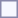<table style="border:1px solid #8888aa; background-color:#f7f8ff; padding:5px; font-size:95%; margin: 0px 12px 12px 0px;">
</table>
